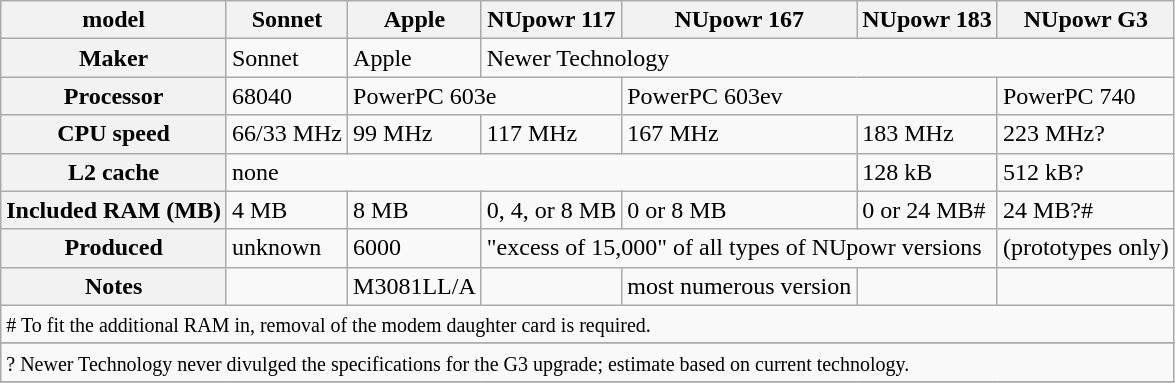<table class ="wikitable" align="center">
<tr>
<th>model</th>
<th>Sonnet</th>
<th>Apple</th>
<th>NUpowr 117</th>
<th>NUpowr 167</th>
<th>NUpowr 183</th>
<th>NUpowr G3</th>
</tr>
<tr>
<th>Maker</th>
<td>Sonnet</td>
<td>Apple</td>
<td colspan="4">Newer Technology</td>
</tr>
<tr>
<th>Processor</th>
<td>68040</td>
<td colspan="2">PowerPC 603e</td>
<td colspan="2">PowerPC 603ev</td>
<td>PowerPC 740</td>
</tr>
<tr>
<th>CPU speed</th>
<td>66/33 MHz</td>
<td>99 MHz</td>
<td>117 MHz</td>
<td>167 MHz</td>
<td>183 MHz</td>
<td>223 MHz?</td>
</tr>
<tr>
<th>L2 cache</th>
<td colspan="4">none</td>
<td>128 kB</td>
<td>512 kB?</td>
</tr>
<tr>
<th>Included RAM (MB)</th>
<td>4 MB</td>
<td>8 MB</td>
<td>0, 4, or 8 MB</td>
<td>0 or 8 MB</td>
<td>0 or 24 MB#</td>
<td>24 MB?#</td>
</tr>
<tr>
<th>Produced</th>
<td>unknown</td>
<td>6000</td>
<td colspan="3">"excess of 15,000" of all types of NUpowr versions</td>
<td>(prototypes only)</td>
</tr>
<tr>
<th>Notes</th>
<td></td>
<td>M3081LL/A</td>
<td></td>
<td>most numerous version</td>
<td></td>
<td></td>
</tr>
<tr>
<td colspan="7"><small># To fit the additional RAM in, removal of the modem daughter card is required.</small></td>
</tr>
<tr>
</tr>
<tr>
<td colspan="7"><small>? Newer Technology never divulged the specifications for the G3 upgrade; estimate based on current technology.</small></td>
</tr>
<tr>
</tr>
</table>
